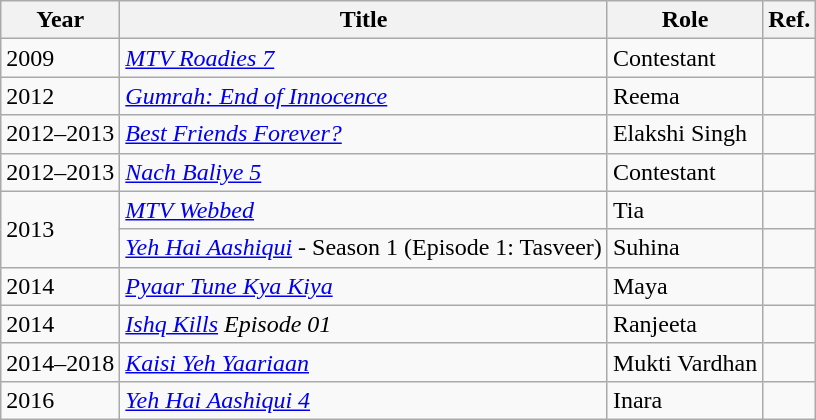<table class="wikitable sortable">
<tr>
<th>Year</th>
<th>Title</th>
<th>Role</th>
<th>Ref.</th>
</tr>
<tr>
<td>2009</td>
<td><em><a href='#'>MTV Roadies 7</a></em></td>
<td>Contestant</td>
<td></td>
</tr>
<tr>
<td>2012</td>
<td><em><a href='#'>Gumrah: End of Innocence</a></em></td>
<td>Reema</td>
<td></td>
</tr>
<tr>
<td>2012–2013</td>
<td><em><a href='#'>Best Friends Forever?</a></em></td>
<td>Elakshi Singh</td>
<td></td>
</tr>
<tr>
<td>2012–2013</td>
<td><em><a href='#'>Nach Baliye 5</a></em></td>
<td>Contestant</td>
<td></td>
</tr>
<tr>
<td rowspan="2">2013</td>
<td><em><a href='#'>MTV Webbed</a></em></td>
<td>Tia</td>
<td></td>
</tr>
<tr>
<td><em><a href='#'>Yeh Hai Aashiqui</a></em> - Season 1 (Episode 1: Tasveer)</td>
<td>Suhina</td>
<td></td>
</tr>
<tr>
<td>2014</td>
<td><em><a href='#'>Pyaar Tune Kya Kiya</a></em></td>
<td>Maya</td>
<td></td>
</tr>
<tr>
<td>2014</td>
<td><em><a href='#'>Ishq Kills</a> Episode 01</em></td>
<td>Ranjeeta</td>
<td></td>
</tr>
<tr>
<td>2014–2018</td>
<td><em><a href='#'>Kaisi Yeh Yaariaan</a></em></td>
<td>Mukti Vardhan</td>
<td></td>
</tr>
<tr>
<td>2016</td>
<td><em><a href='#'>Yeh Hai Aashiqui 4</a></em></td>
<td>Inara</td>
<td></td>
</tr>
</table>
